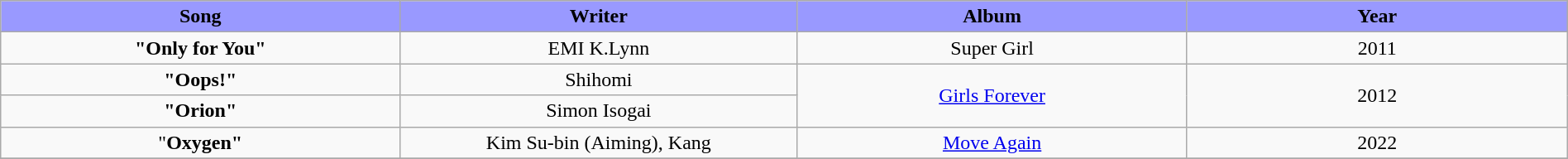<table class="wikitable" style="margin:0.5em auto; clear:both; text-align:center; width:100%">
<tr>
<th width="500" style="background: #99F;">Song</th>
<th width="500" style="background: #99F;">Writer</th>
<th width="500" style="background: #99F;">Album</th>
<th width="500" style="background: #99F;">Year</th>
</tr>
<tr>
<td><strong>"Only for You"</strong></td>
<td>EMI K.Lynn</td>
<td>Super Girl</td>
<td>2011</td>
</tr>
<tr>
<td><strong>"Oops!"</strong></td>
<td>Shihomi</td>
<td rowspan="2"><a href='#'>Girls Forever</a></td>
<td rowspan="2">2012</td>
</tr>
<tr>
<td><strong>"Orion"</strong></td>
<td>Simon Isogai</td>
</tr>
<tr>
<td>"<strong>Oxygen"</strong></td>
<td>Kim Su-bin (Aiming), Kang</td>
<td><a href='#'>Move Again</a></td>
<td>2022</td>
</tr>
<tr>
</tr>
</table>
